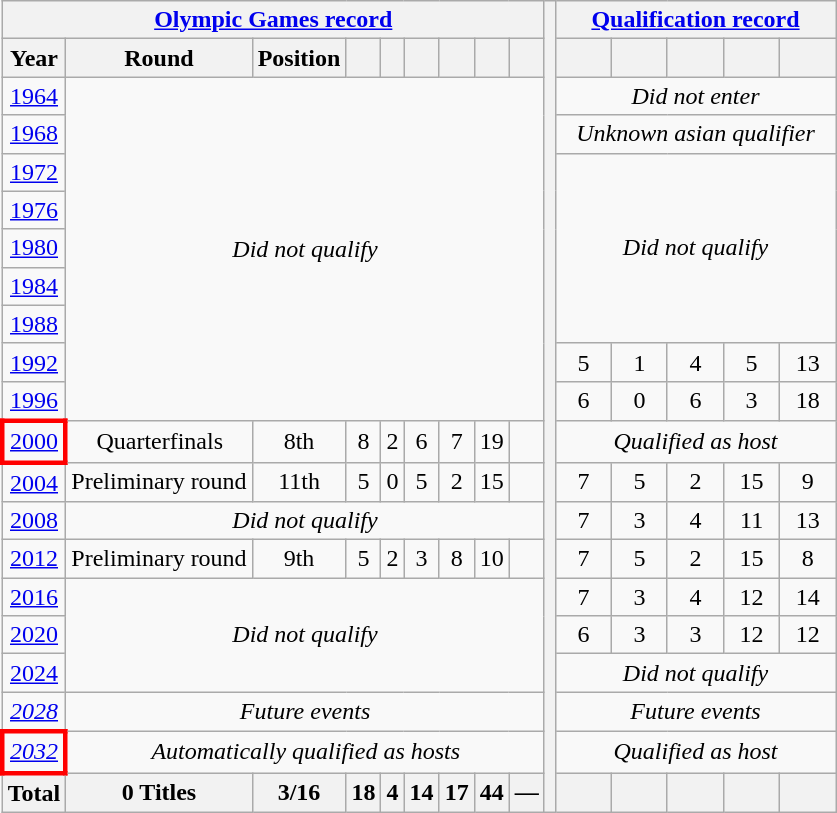<table class="wikitable" style="text-align: center;">
<tr>
<th colspan="9"><a href='#'>Olympic Games record</a></th>
<th rowspan=21></th>
<th colspan=5><a href='#'>Qualification record</a></th>
</tr>
<tr>
<th>Year</th>
<th>Round</th>
<th>Position</th>
<th></th>
<th></th>
<th></th>
<th></th>
<th></th>
<th></th>
<th width=30></th>
<th width=30></th>
<th width=30></th>
<th width=30></th>
<th width=30></th>
</tr>
<tr>
<td> <a href='#'>1964</a></td>
<td colspan=8 rowspan=9><em>Did not qualify</em></td>
<td colspan=5><em>Did not enter</em></td>
</tr>
<tr>
<td> <a href='#'>1968</a></td>
<td colspan=5><em>Unknown asian qualifier</em></td>
</tr>
<tr>
<td> <a href='#'>1972</a></td>
<td colspan=5 rowspan=5><em>Did not qualify</em></td>
</tr>
<tr>
<td> <a href='#'>1976</a></td>
</tr>
<tr>
<td> <a href='#'>1980</a></td>
</tr>
<tr>
<td> <a href='#'>1984</a></td>
</tr>
<tr>
<td> <a href='#'>1988</a></td>
</tr>
<tr>
<td> <a href='#'>1992</a></td>
<td>5</td>
<td>1</td>
<td>4</td>
<td>5</td>
<td>13</td>
</tr>
<tr>
<td> <a href='#'>1996</a></td>
<td>6</td>
<td>0</td>
<td>6</td>
<td>3</td>
<td>18</td>
</tr>
<tr>
<td style="border: 3px solid red"> <a href='#'>2000</a></td>
<td>Quarterfinals</td>
<td>8th</td>
<td>8</td>
<td>2</td>
<td>6</td>
<td>7</td>
<td>19</td>
<td></td>
<td colspan=5><em>Qualified as host</em></td>
</tr>
<tr>
<td> <a href='#'>2004</a></td>
<td>Preliminary round</td>
<td>11th</td>
<td>5</td>
<td>0</td>
<td>5</td>
<td>2</td>
<td>15</td>
<td></td>
<td>7</td>
<td>5</td>
<td>2</td>
<td>15</td>
<td>9</td>
</tr>
<tr>
<td> <a href='#'>2008</a></td>
<td colspan="8"><em>Did not qualify</em></td>
<td>7</td>
<td>3</td>
<td>4</td>
<td>11</td>
<td>13</td>
</tr>
<tr>
<td> <a href='#'>2012</a></td>
<td>Preliminary round</td>
<td>9th</td>
<td>5</td>
<td>2</td>
<td>3</td>
<td>8</td>
<td>10</td>
<td></td>
<td>7</td>
<td>5</td>
<td>2</td>
<td>15</td>
<td>8</td>
</tr>
<tr>
<td> <a href='#'>2016</a></td>
<td colspan=8 rowspan=3><em>Did not qualify</em></td>
<td>7</td>
<td>3</td>
<td>4</td>
<td>12</td>
<td>14</td>
</tr>
<tr>
<td> <a href='#'>2020</a></td>
<td>6</td>
<td>3</td>
<td>3</td>
<td>12</td>
<td>12</td>
</tr>
<tr>
<td> <a href='#'>2024</a></td>
<td colspan=5><em>Did not qualify</em></td>
</tr>
<tr>
<td> <em><a href='#'>2028</a></em></td>
<td colspan=8><em>Future events</em></td>
<td colspan=8><em>Future events</em></td>
</tr>
<tr>
<td style="border: 3px solid red"> <em><a href='#'>2032</a></em></td>
<td colspan=8><em>Automatically qualified as hosts</em></td>
<td colspan=5><em>Qualified as host</em></td>
</tr>
<tr>
<th>Total</th>
<th>0 Titles</th>
<th>3/16</th>
<th>18</th>
<th>4</th>
<th>14</th>
<th>17</th>
<th>44</th>
<th>—</th>
<th></th>
<th></th>
<th></th>
<th></th>
<th></th>
</tr>
</table>
